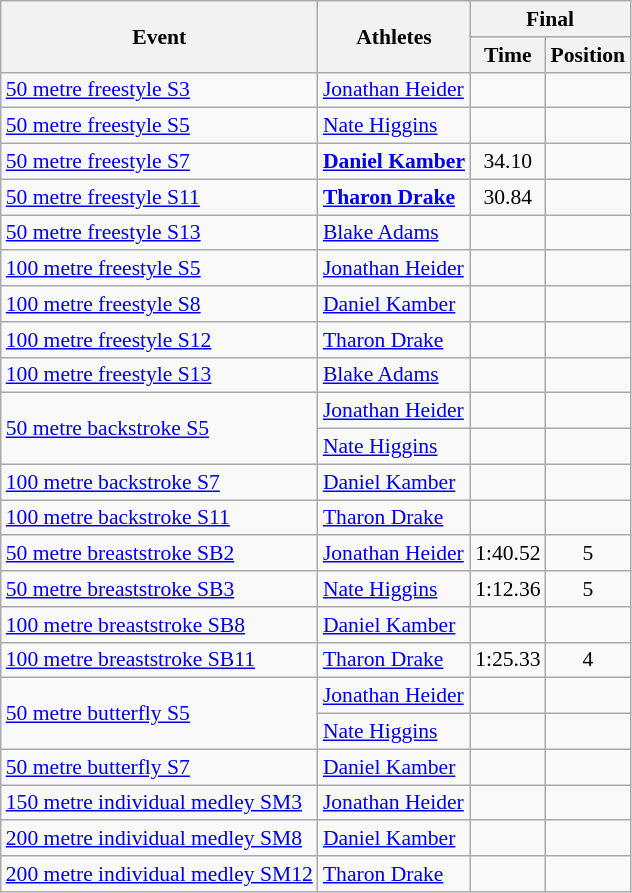<table class="wikitable" border="1" style="font-size:90%">
<tr>
<th rowspan=2>Event</th>
<th rowspan=2>Athletes</th>
<th colspan=2>Final</th>
</tr>
<tr>
<th>Time</th>
<th>Position</th>
</tr>
<tr>
<td><a href='#'>50 metre freestyle S3</a></td>
<td><a href='#'>Jonathan Heider</a></td>
<td align=center></td>
<td align=center></td>
</tr>
<tr>
<td><a href='#'>50 metre freestyle S5</a></td>
<td><a href='#'>Nate Higgins</a></td>
<td align=center></td>
<td align=center></td>
</tr>
<tr>
<td><a href='#'>50 metre freestyle S7</a></td>
<td><strong><a href='#'>Daniel Kamber</a></strong></td>
<td align=center>34.10</td>
<td align=center></td>
</tr>
<tr>
<td><a href='#'>50 metre freestyle S11</a></td>
<td><strong><a href='#'>Tharon Drake</a></strong></td>
<td align=center>30.84</td>
<td align=center></td>
</tr>
<tr>
<td><a href='#'>50 metre freestyle S13</a></td>
<td><a href='#'>Blake Adams</a></td>
<td align=center></td>
<td align=center></td>
</tr>
<tr>
<td><a href='#'>100 metre freestyle S5</a></td>
<td><a href='#'>Jonathan Heider</a></td>
<td align=center></td>
<td align=center></td>
</tr>
<tr>
<td><a href='#'>100 metre freestyle S8</a></td>
<td><a href='#'>Daniel Kamber</a></td>
<td align=center></td>
<td align=center></td>
</tr>
<tr>
<td><a href='#'>100 metre freestyle S12</a></td>
<td><a href='#'>Tharon Drake</a></td>
<td align=center></td>
<td align=center></td>
</tr>
<tr>
<td><a href='#'>100 metre freestyle S13</a></td>
<td><a href='#'>Blake Adams</a></td>
<td align=center></td>
<td align=center></td>
</tr>
<tr>
<td rowspan=2><a href='#'>50 metre backstroke S5</a></td>
<td><a href='#'>Jonathan Heider</a></td>
<td align=center></td>
<td align=center></td>
</tr>
<tr>
<td><a href='#'>Nate Higgins</a></td>
<td align=center></td>
<td align=center></td>
</tr>
<tr>
<td><a href='#'>100 metre backstroke S7</a></td>
<td><a href='#'>Daniel Kamber</a></td>
<td align=center></td>
<td align=center></td>
</tr>
<tr>
<td><a href='#'>100 metre backstroke S11</a></td>
<td><a href='#'>Tharon Drake</a></td>
<td align=center></td>
<td align=center></td>
</tr>
<tr>
<td><a href='#'>50 metre breaststroke SB2</a></td>
<td><a href='#'>Jonathan Heider</a></td>
<td align=center>1:40.52</td>
<td align=center>5</td>
</tr>
<tr>
<td><a href='#'>50 metre breaststroke SB3</a></td>
<td><a href='#'>Nate Higgins</a></td>
<td align=center>1:12.36</td>
<td align=center>5</td>
</tr>
<tr>
<td><a href='#'>100 metre breaststroke SB8</a></td>
<td><a href='#'>Daniel Kamber</a></td>
<td align=center></td>
<td align=center></td>
</tr>
<tr>
<td><a href='#'>100 metre breaststroke SB11</a></td>
<td><a href='#'>Tharon Drake</a></td>
<td align=center>1:25.33</td>
<td align=center>4</td>
</tr>
<tr>
<td rowspan=2><a href='#'>50 metre butterfly S5</a></td>
<td><a href='#'>Jonathan Heider</a></td>
<td align=center></td>
<td align=center></td>
</tr>
<tr>
<td><a href='#'>Nate Higgins</a></td>
<td align=center></td>
<td align=center></td>
</tr>
<tr>
<td><a href='#'>50 metre butterfly S7</a></td>
<td><a href='#'>Daniel Kamber</a></td>
<td align=center></td>
<td align=center></td>
</tr>
<tr>
<td><a href='#'>150 metre individual medley SM3</a></td>
<td><a href='#'>Jonathan Heider</a></td>
<td align=center></td>
<td align=center></td>
</tr>
<tr>
<td><a href='#'>200 metre individual medley SM8</a></td>
<td><a href='#'>Daniel Kamber</a></td>
<td align=center></td>
<td align=center></td>
</tr>
<tr>
<td><a href='#'>200 metre individual medley SM12</a></td>
<td><a href='#'>Tharon Drake</a></td>
<td align=center></td>
<td align=center></td>
</tr>
</table>
